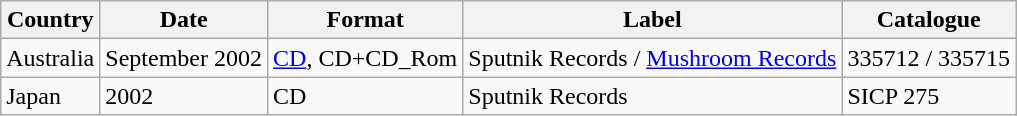<table class="wikitable">
<tr>
<th>Country</th>
<th>Date</th>
<th>Format</th>
<th>Label</th>
<th>Catalogue</th>
</tr>
<tr>
<td>Australia</td>
<td>September 2002</td>
<td><a href='#'>CD</a>, CD+CD_Rom</td>
<td>Sputnik Records / <a href='#'>Mushroom Records</a></td>
<td>335712 / 335715</td>
</tr>
<tr>
<td>Japan</td>
<td>2002</td>
<td>CD</td>
<td>Sputnik Records</td>
<td>SICP 275</td>
</tr>
</table>
